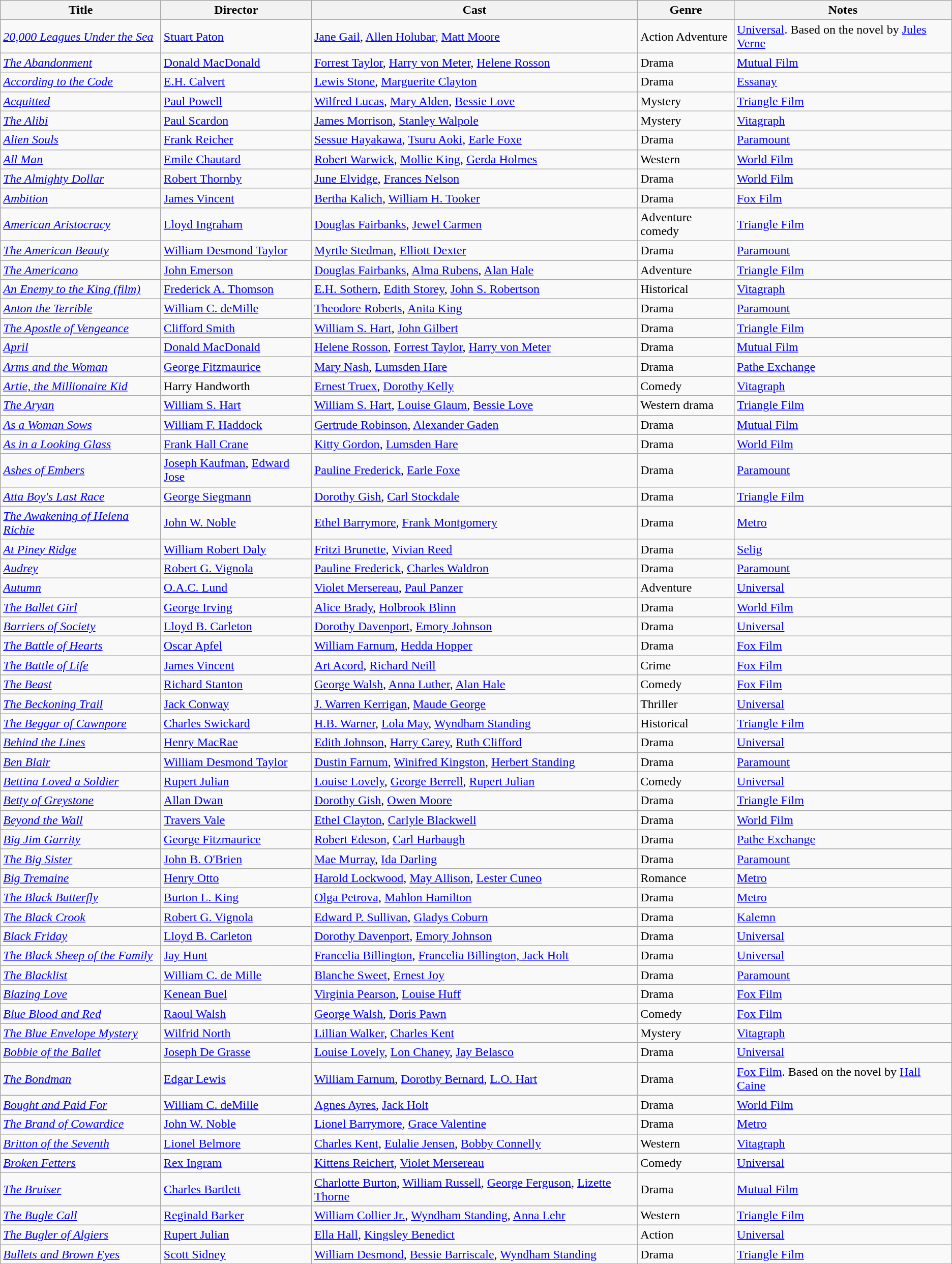<table class="wikitable">
<tr>
<th>Title</th>
<th>Director</th>
<th>Cast</th>
<th>Genre</th>
<th>Notes</th>
</tr>
<tr>
<td><em><a href='#'>20,000 Leagues Under the Sea</a></em></td>
<td><a href='#'>Stuart Paton</a></td>
<td><a href='#'>Jane Gail</a>, <a href='#'>Allen Holubar</a>, <a href='#'>Matt Moore</a></td>
<td>Action Adventure</td>
<td><a href='#'>Universal</a>. Based on the novel by <a href='#'>Jules Verne</a></td>
</tr>
<tr>
<td><em><a href='#'>The Abandonment</a></em></td>
<td><a href='#'>Donald MacDonald</a></td>
<td><a href='#'>Forrest Taylor</a>, <a href='#'>Harry von Meter</a>, <a href='#'>Helene Rosson</a></td>
<td>Drama</td>
<td><a href='#'>Mutual Film</a></td>
</tr>
<tr>
<td><em><a href='#'>According to the Code</a></em></td>
<td><a href='#'>E.H. Calvert</a></td>
<td><a href='#'>Lewis Stone</a>, <a href='#'>Marguerite Clayton</a></td>
<td>Drama</td>
<td><a href='#'>Essanay</a></td>
</tr>
<tr>
<td><em><a href='#'>Acquitted</a></em></td>
<td><a href='#'>Paul Powell</a></td>
<td><a href='#'>Wilfred Lucas</a>, <a href='#'>Mary Alden</a>, <a href='#'>Bessie Love</a></td>
<td>Mystery</td>
<td><a href='#'>Triangle Film</a></td>
</tr>
<tr>
<td><em><a href='#'>The Alibi</a></em></td>
<td><a href='#'>Paul Scardon</a></td>
<td><a href='#'>James Morrison</a>, <a href='#'>Stanley Walpole</a></td>
<td>Mystery</td>
<td><a href='#'>Vitagraph</a></td>
</tr>
<tr>
<td><em><a href='#'>Alien Souls</a></em></td>
<td><a href='#'>Frank Reicher</a></td>
<td><a href='#'>Sessue Hayakawa</a>, <a href='#'>Tsuru Aoki</a>, <a href='#'>Earle Foxe</a></td>
<td>Drama</td>
<td><a href='#'>Paramount</a></td>
</tr>
<tr>
<td><em><a href='#'>All Man</a></em></td>
<td><a href='#'>Emile Chautard</a></td>
<td><a href='#'>Robert Warwick</a>, <a href='#'>Mollie King</a>, <a href='#'>Gerda Holmes</a></td>
<td>Western</td>
<td><a href='#'>World Film</a></td>
</tr>
<tr>
<td><em><a href='#'>The Almighty Dollar</a></em></td>
<td><a href='#'>Robert Thornby</a></td>
<td><a href='#'>June Elvidge</a>, <a href='#'>Frances Nelson</a></td>
<td>Drama</td>
<td><a href='#'>World Film</a></td>
</tr>
<tr>
<td><em><a href='#'>Ambition</a></em></td>
<td><a href='#'>James Vincent</a></td>
<td><a href='#'>Bertha Kalich</a>, <a href='#'>William H. Tooker</a></td>
<td>Drama</td>
<td><a href='#'>Fox Film</a></td>
</tr>
<tr>
<td><em><a href='#'>American Aristocracy</a></em></td>
<td><a href='#'>Lloyd Ingraham</a></td>
<td><a href='#'>Douglas Fairbanks</a>, <a href='#'>Jewel Carmen</a></td>
<td>Adventure comedy</td>
<td><a href='#'>Triangle Film</a></td>
</tr>
<tr>
<td><em><a href='#'>The American Beauty</a></em></td>
<td><a href='#'>William Desmond Taylor</a></td>
<td><a href='#'>Myrtle Stedman</a>, <a href='#'>Elliott Dexter</a></td>
<td>Drama</td>
<td><a href='#'>Paramount</a></td>
</tr>
<tr>
<td><em><a href='#'>The Americano</a></em></td>
<td><a href='#'>John Emerson</a></td>
<td><a href='#'>Douglas Fairbanks</a>, <a href='#'>Alma Rubens</a>, <a href='#'>Alan Hale</a></td>
<td>Adventure</td>
<td><a href='#'>Triangle Film</a></td>
</tr>
<tr>
<td><em><a href='#'>An Enemy to the King (film)</a></em></td>
<td><a href='#'>Frederick A. Thomson</a></td>
<td><a href='#'>E.H. Sothern</a>, <a href='#'>Edith Storey</a>, <a href='#'>John S. Robertson</a></td>
<td>Historical</td>
<td><a href='#'>Vitagraph</a></td>
</tr>
<tr>
<td><em><a href='#'>Anton the Terrible</a></em></td>
<td><a href='#'>William C. deMille</a></td>
<td><a href='#'>Theodore Roberts</a>, <a href='#'>Anita King</a></td>
<td>Drama</td>
<td><a href='#'>Paramount</a></td>
</tr>
<tr>
<td><em><a href='#'>The Apostle of Vengeance</a></em></td>
<td><a href='#'>Clifford Smith</a></td>
<td><a href='#'>William S. Hart</a>, <a href='#'>John Gilbert</a></td>
<td>Drama</td>
<td><a href='#'>Triangle Film</a></td>
</tr>
<tr>
<td><em><a href='#'>April</a></em></td>
<td><a href='#'>Donald MacDonald</a></td>
<td><a href='#'>Helene Rosson</a>, <a href='#'>Forrest Taylor</a>, <a href='#'>Harry von Meter</a></td>
<td>Drama</td>
<td><a href='#'>Mutual Film</a></td>
</tr>
<tr>
<td><em><a href='#'>Arms and the Woman</a></em></td>
<td><a href='#'>George Fitzmaurice</a></td>
<td><a href='#'>Mary Nash</a>, <a href='#'>Lumsden Hare</a></td>
<td>Drama</td>
<td><a href='#'>Pathe Exchange</a></td>
</tr>
<tr>
<td><em><a href='#'>Artie, the Millionaire Kid</a></em></td>
<td>Harry Handworth</td>
<td><a href='#'>Ernest Truex</a>, <a href='#'>Dorothy Kelly</a></td>
<td>Comedy</td>
<td><a href='#'>Vitagraph</a></td>
</tr>
<tr>
<td><em><a href='#'>The Aryan</a></em></td>
<td><a href='#'>William S. Hart</a></td>
<td><a href='#'>William S. Hart</a>, <a href='#'>Louise Glaum</a>, <a href='#'>Bessie Love</a></td>
<td>Western drama</td>
<td><a href='#'>Triangle Film</a></td>
</tr>
<tr>
<td><em><a href='#'>As a Woman Sows</a></em></td>
<td><a href='#'>William F. Haddock</a></td>
<td><a href='#'>Gertrude Robinson</a>, <a href='#'>Alexander Gaden</a></td>
<td>Drama</td>
<td><a href='#'>Mutual Film</a></td>
</tr>
<tr>
<td><em><a href='#'>As in a Looking Glass</a></em></td>
<td><a href='#'>Frank Hall Crane</a></td>
<td><a href='#'>Kitty Gordon</a>, <a href='#'>Lumsden Hare</a></td>
<td>Drama</td>
<td><a href='#'>World Film</a></td>
</tr>
<tr>
<td><em><a href='#'>Ashes of Embers</a></em></td>
<td><a href='#'>Joseph Kaufman</a>, <a href='#'>Edward Jose</a></td>
<td><a href='#'>Pauline Frederick</a>, <a href='#'>Earle Foxe</a></td>
<td>Drama</td>
<td><a href='#'>Paramount</a></td>
</tr>
<tr>
<td><em><a href='#'>Atta Boy's Last Race</a></em></td>
<td><a href='#'>George Siegmann</a></td>
<td><a href='#'>Dorothy Gish</a>, <a href='#'>Carl Stockdale</a></td>
<td>Drama</td>
<td><a href='#'>Triangle Film</a></td>
</tr>
<tr>
<td><em><a href='#'>The Awakening of Helena Richie</a></em></td>
<td><a href='#'>John W. Noble</a></td>
<td><a href='#'>Ethel Barrymore</a>, <a href='#'>Frank Montgomery</a></td>
<td>Drama</td>
<td><a href='#'>Metro</a></td>
</tr>
<tr>
<td><em><a href='#'>At Piney Ridge</a></em></td>
<td><a href='#'>William Robert Daly</a></td>
<td><a href='#'>Fritzi Brunette</a>, <a href='#'>Vivian Reed</a></td>
<td>Drama</td>
<td><a href='#'>Selig</a></td>
</tr>
<tr>
<td><em><a href='#'>Audrey</a></em></td>
<td><a href='#'>Robert G. Vignola</a></td>
<td><a href='#'>Pauline Frederick</a>, <a href='#'>Charles Waldron</a></td>
<td>Drama</td>
<td><a href='#'>Paramount</a></td>
</tr>
<tr>
<td><em><a href='#'>Autumn</a></em></td>
<td><a href='#'>O.A.C. Lund</a></td>
<td><a href='#'>Violet Mersereau</a>, <a href='#'>Paul Panzer</a></td>
<td>Adventure</td>
<td><a href='#'>Universal</a></td>
</tr>
<tr>
<td><em><a href='#'>The Ballet Girl</a></em></td>
<td><a href='#'>George Irving</a></td>
<td><a href='#'>Alice Brady</a>, <a href='#'>Holbrook Blinn</a></td>
<td>Drama</td>
<td><a href='#'>World Film</a></td>
</tr>
<tr>
<td><em><a href='#'>Barriers of Society</a></em></td>
<td><a href='#'>Lloyd B. Carleton</a></td>
<td><a href='#'>Dorothy Davenport</a>, <a href='#'>Emory Johnson</a></td>
<td>Drama</td>
<td><a href='#'>Universal</a></td>
</tr>
<tr>
<td><em><a href='#'>The Battle of Hearts</a></em></td>
<td><a href='#'>Oscar Apfel</a></td>
<td><a href='#'>William Farnum</a>, <a href='#'>Hedda Hopper</a></td>
<td>Drama</td>
<td><a href='#'>Fox Film</a></td>
</tr>
<tr>
<td><em><a href='#'>The Battle of Life</a></em></td>
<td><a href='#'>James Vincent</a></td>
<td><a href='#'>Art Acord</a>, <a href='#'>Richard Neill</a></td>
<td>Crime</td>
<td><a href='#'>Fox Film</a></td>
</tr>
<tr>
<td><em><a href='#'>The Beast</a></em></td>
<td><a href='#'>Richard Stanton</a></td>
<td><a href='#'>George Walsh</a>, <a href='#'>Anna Luther</a>, <a href='#'>Alan Hale</a></td>
<td>Comedy</td>
<td><a href='#'>Fox Film</a></td>
</tr>
<tr>
<td><em><a href='#'>The Beckoning Trail</a></em></td>
<td><a href='#'>Jack Conway</a></td>
<td><a href='#'>J. Warren Kerrigan</a>, <a href='#'>Maude George</a></td>
<td>Thriller</td>
<td><a href='#'>Universal</a></td>
</tr>
<tr>
<td><em><a href='#'>The Beggar of Cawnpore</a></em></td>
<td><a href='#'>Charles Swickard</a></td>
<td><a href='#'>H.B. Warner</a>, <a href='#'>Lola May</a>, <a href='#'>Wyndham Standing</a></td>
<td>Historical</td>
<td><a href='#'>Triangle Film</a></td>
</tr>
<tr>
<td><em><a href='#'>Behind the Lines</a></em></td>
<td><a href='#'>Henry MacRae</a></td>
<td><a href='#'>Edith Johnson</a>, <a href='#'>Harry Carey</a>, <a href='#'>Ruth Clifford</a></td>
<td>Drama</td>
<td><a href='#'>Universal</a></td>
</tr>
<tr>
<td><em><a href='#'>Ben Blair</a></em></td>
<td><a href='#'>William Desmond Taylor</a></td>
<td><a href='#'>Dustin Farnum</a>, <a href='#'>Winifred Kingston</a>, <a href='#'>Herbert Standing</a></td>
<td>Drama</td>
<td><a href='#'>Paramount</a></td>
</tr>
<tr>
<td><em><a href='#'>Bettina Loved a Soldier</a></em></td>
<td><a href='#'>Rupert Julian</a></td>
<td><a href='#'>Louise Lovely</a>, <a href='#'>George Berrell</a>, <a href='#'>Rupert Julian</a></td>
<td>Comedy</td>
<td><a href='#'>Universal</a></td>
</tr>
<tr>
<td><em><a href='#'>Betty of Greystone</a></em></td>
<td><a href='#'>Allan Dwan</a></td>
<td><a href='#'>Dorothy Gish</a>, <a href='#'>Owen Moore</a></td>
<td>Drama</td>
<td><a href='#'>Triangle Film</a></td>
</tr>
<tr>
<td><em><a href='#'>Beyond the Wall</a></em></td>
<td><a href='#'>Travers Vale</a></td>
<td><a href='#'>Ethel Clayton</a>, <a href='#'>Carlyle Blackwell</a></td>
<td>Drama</td>
<td><a href='#'>World Film</a></td>
</tr>
<tr>
<td><em><a href='#'>Big Jim Garrity</a></em></td>
<td><a href='#'>George Fitzmaurice</a></td>
<td><a href='#'>Robert Edeson</a>, <a href='#'>Carl Harbaugh</a></td>
<td>Drama</td>
<td><a href='#'>Pathe Exchange</a></td>
</tr>
<tr>
<td><em><a href='#'>The Big Sister</a></em></td>
<td><a href='#'>John B. O'Brien</a></td>
<td><a href='#'>Mae Murray</a>, <a href='#'>Ida Darling</a></td>
<td>Drama</td>
<td><a href='#'>Paramount</a></td>
</tr>
<tr>
<td><em><a href='#'>Big Tremaine</a></em></td>
<td><a href='#'>Henry Otto</a></td>
<td><a href='#'>Harold Lockwood</a>, <a href='#'>May Allison</a>, <a href='#'>Lester Cuneo</a></td>
<td>Romance</td>
<td><a href='#'>Metro</a></td>
</tr>
<tr>
<td><em><a href='#'>The Black Butterfly</a></em></td>
<td><a href='#'>Burton L. King</a></td>
<td><a href='#'>Olga Petrova</a>, <a href='#'>Mahlon Hamilton</a></td>
<td>Drama</td>
<td><a href='#'>Metro</a></td>
</tr>
<tr>
<td><em><a href='#'>The Black Crook</a></em></td>
<td><a href='#'>Robert G. Vignola</a></td>
<td><a href='#'>Edward P. Sullivan</a>, <a href='#'>Gladys Coburn</a></td>
<td>Drama</td>
<td><a href='#'>Kalemn</a></td>
</tr>
<tr>
<td><em><a href='#'>Black Friday</a></em></td>
<td><a href='#'>Lloyd B. Carleton</a></td>
<td><a href='#'>Dorothy Davenport</a>, <a href='#'>Emory Johnson</a></td>
<td>Drama</td>
<td><a href='#'>Universal</a></td>
</tr>
<tr>
<td><em><a href='#'>The Black Sheep of the Family</a></em></td>
<td><a href='#'>Jay Hunt</a></td>
<td><a href='#'>Francelia Billington</a>, <a href='#'>Francelia Billington, Jack Holt</a></td>
<td>Drama</td>
<td><a href='#'>Universal</a></td>
</tr>
<tr>
<td><em><a href='#'>The Blacklist</a></em></td>
<td><a href='#'>William C. de Mille</a></td>
<td><a href='#'>Blanche Sweet</a>, <a href='#'>Ernest Joy</a></td>
<td>Drama</td>
<td><a href='#'>Paramount</a></td>
</tr>
<tr>
<td><em><a href='#'>Blazing Love</a></em></td>
<td><a href='#'>Kenean Buel</a></td>
<td><a href='#'>Virginia Pearson</a>, <a href='#'>Louise Huff</a></td>
<td>Drama</td>
<td><a href='#'>Fox Film</a></td>
</tr>
<tr>
<td><em><a href='#'>Blue Blood and Red</a></em></td>
<td><a href='#'>Raoul Walsh</a></td>
<td><a href='#'>George Walsh</a>, <a href='#'>Doris Pawn</a></td>
<td>Comedy</td>
<td><a href='#'>Fox Film</a></td>
</tr>
<tr>
<td><em><a href='#'>The Blue Envelope Mystery</a></em></td>
<td><a href='#'>Wilfrid North</a></td>
<td><a href='#'>Lillian Walker</a>, <a href='#'>Charles Kent</a></td>
<td>Mystery</td>
<td><a href='#'>Vitagraph</a></td>
</tr>
<tr>
<td><em><a href='#'>Bobbie of the Ballet</a></em></td>
<td><a href='#'>Joseph De Grasse</a></td>
<td><a href='#'>Louise Lovely</a>, <a href='#'>Lon Chaney</a>, <a href='#'>Jay Belasco</a></td>
<td>Drama</td>
<td><a href='#'>Universal</a></td>
</tr>
<tr>
<td><em><a href='#'>The Bondman</a></em></td>
<td><a href='#'>Edgar Lewis</a></td>
<td><a href='#'>William Farnum</a>, <a href='#'>Dorothy Bernard</a>, <a href='#'>L.O. Hart</a></td>
<td>Drama</td>
<td><a href='#'>Fox Film</a>. Based on the novel by <a href='#'>Hall Caine</a></td>
</tr>
<tr>
<td><em><a href='#'>Bought and Paid For</a></em></td>
<td><a href='#'>William C. deMille</a></td>
<td><a href='#'>Agnes Ayres</a>, <a href='#'>Jack Holt</a></td>
<td>Drama</td>
<td><a href='#'>World Film</a></td>
</tr>
<tr>
<td><em><a href='#'>The Brand of Cowardice</a></em></td>
<td><a href='#'>John W. Noble</a></td>
<td><a href='#'>Lionel Barrymore</a>, <a href='#'>Grace Valentine</a></td>
<td>Drama</td>
<td><a href='#'>Metro</a></td>
</tr>
<tr>
<td><em><a href='#'>Britton of the Seventh</a></em></td>
<td><a href='#'>Lionel Belmore</a></td>
<td><a href='#'>Charles Kent</a>, <a href='#'>Eulalie Jensen</a>, <a href='#'>Bobby Connelly</a></td>
<td>Western</td>
<td><a href='#'>Vitagraph</a></td>
</tr>
<tr>
<td><em><a href='#'>Broken Fetters</a></em></td>
<td><a href='#'>Rex Ingram</a></td>
<td><a href='#'>Kittens Reichert</a>, <a href='#'>Violet Mersereau</a></td>
<td>Comedy</td>
<td><a href='#'>Universal</a></td>
</tr>
<tr>
<td><em><a href='#'>The Bruiser</a></em></td>
<td><a href='#'>Charles Bartlett</a></td>
<td><a href='#'>Charlotte Burton</a>, <a href='#'>William Russell</a>, <a href='#'>George Ferguson</a>, <a href='#'>Lizette Thorne</a></td>
<td>Drama</td>
<td><a href='#'>Mutual Film</a></td>
</tr>
<tr>
<td><em><a href='#'>The Bugle Call</a></em></td>
<td><a href='#'>Reginald Barker</a></td>
<td><a href='#'>William Collier Jr.</a>, <a href='#'>Wyndham Standing</a>, <a href='#'>Anna Lehr</a></td>
<td>Western</td>
<td><a href='#'>Triangle Film</a></td>
</tr>
<tr>
<td><em><a href='#'>The Bugler of Algiers</a></em></td>
<td><a href='#'>Rupert Julian</a></td>
<td><a href='#'>Ella Hall</a>, <a href='#'>Kingsley Benedict</a></td>
<td>Action</td>
<td><a href='#'>Universal</a></td>
</tr>
<tr>
<td><em><a href='#'>Bullets and Brown Eyes</a></em></td>
<td><a href='#'>Scott Sidney</a></td>
<td><a href='#'>William Desmond</a>, <a href='#'>Bessie Barriscale</a>, <a href='#'>Wyndham Standing</a></td>
<td>Drama</td>
<td><a href='#'>Triangle Film</a></td>
</tr>
<tr>
</tr>
</table>
